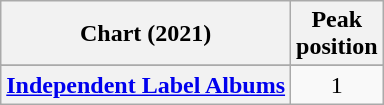<table class="wikitable sortable plainrowheaders" style="text-align:center">
<tr>
<th scope="col">Chart (2021)</th>
<th scope="col">Peak<br>position</th>
</tr>
<tr>
</tr>
<tr>
<th scope="row"><a href='#'>Independent Label Albums</a></th>
<td>1</td>
</tr>
</table>
